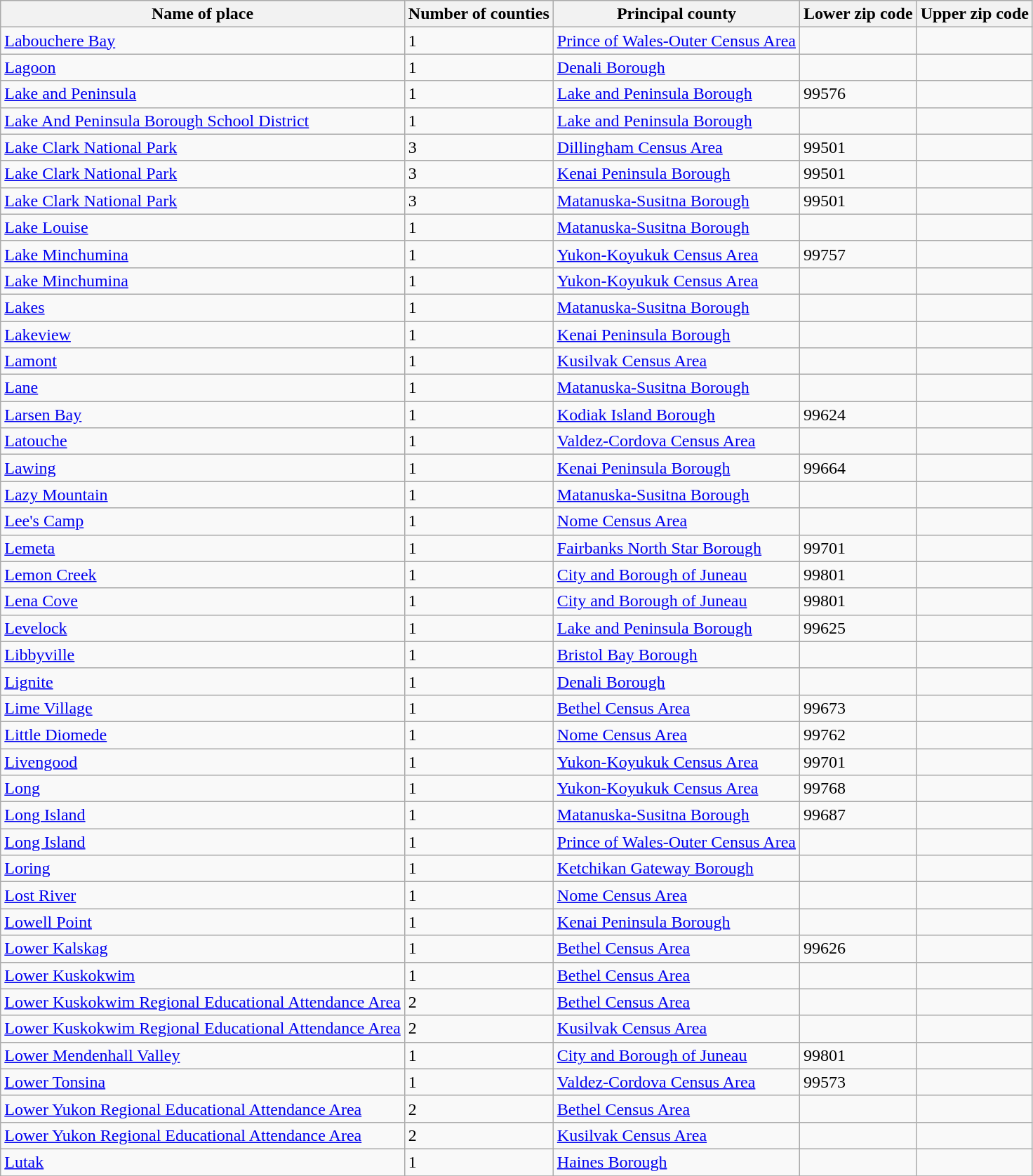<table class="wikitable">
<tr>
<th>Name of place</th>
<th>Number of counties</th>
<th>Principal county</th>
<th>Lower zip code</th>
<th>Upper zip code</th>
</tr>
<tr --->
<td><a href='#'>Labouchere Bay</a></td>
<td>1</td>
<td><a href='#'>Prince of Wales-Outer Census Area</a></td>
<td> </td>
<td> </td>
</tr>
<tr --->
<td><a href='#'>Lagoon</a></td>
<td>1</td>
<td><a href='#'>Denali Borough</a></td>
<td> </td>
<td> </td>
</tr>
<tr --->
<td><a href='#'>Lake and Peninsula</a></td>
<td>1</td>
<td><a href='#'>Lake and Peninsula Borough</a></td>
<td>99576</td>
<td> </td>
</tr>
<tr --->
<td><a href='#'>Lake And Peninsula Borough School District</a></td>
<td>1</td>
<td><a href='#'>Lake and Peninsula Borough</a></td>
<td> </td>
<td> </td>
</tr>
<tr --->
<td><a href='#'>Lake Clark National Park</a></td>
<td>3</td>
<td><a href='#'>Dillingham Census Area</a></td>
<td>99501</td>
<td> </td>
</tr>
<tr --->
<td><a href='#'>Lake Clark National Park</a></td>
<td>3</td>
<td><a href='#'>Kenai Peninsula Borough</a></td>
<td>99501</td>
<td> </td>
</tr>
<tr --->
<td><a href='#'>Lake Clark National Park</a></td>
<td>3</td>
<td><a href='#'>Matanuska-Susitna Borough</a></td>
<td>99501</td>
<td> </td>
</tr>
<tr --->
<td><a href='#'>Lake Louise</a></td>
<td>1</td>
<td><a href='#'>Matanuska-Susitna Borough</a></td>
<td> </td>
<td> </td>
</tr>
<tr --->
<td><a href='#'>Lake Minchumina</a></td>
<td>1</td>
<td><a href='#'>Yukon-Koyukuk Census Area</a></td>
<td>99757</td>
<td> </td>
</tr>
<tr --->
<td><a href='#'>Lake Minchumina</a></td>
<td>1</td>
<td><a href='#'>Yukon-Koyukuk Census Area</a></td>
<td> </td>
<td> </td>
</tr>
<tr --->
<td><a href='#'>Lakes</a></td>
<td>1</td>
<td><a href='#'>Matanuska-Susitna Borough</a></td>
<td> </td>
<td> </td>
</tr>
<tr --->
<td><a href='#'>Lakeview</a></td>
<td>1</td>
<td><a href='#'>Kenai Peninsula Borough</a></td>
<td> </td>
<td> </td>
</tr>
<tr --->
<td><a href='#'>Lamont</a></td>
<td>1</td>
<td><a href='#'>Kusilvak Census Area</a></td>
<td> </td>
<td> </td>
</tr>
<tr --->
<td><a href='#'>Lane</a></td>
<td>1</td>
<td><a href='#'>Matanuska-Susitna Borough</a></td>
<td> </td>
<td> </td>
</tr>
<tr --->
<td><a href='#'>Larsen Bay</a></td>
<td>1</td>
<td><a href='#'>Kodiak Island Borough</a></td>
<td>99624</td>
<td> </td>
</tr>
<tr --->
<td><a href='#'>Latouche</a></td>
<td>1</td>
<td><a href='#'>Valdez-Cordova Census Area</a></td>
<td> </td>
<td> </td>
</tr>
<tr --->
<td><a href='#'>Lawing</a></td>
<td>1</td>
<td><a href='#'>Kenai Peninsula Borough</a></td>
<td>99664</td>
<td> </td>
</tr>
<tr --->
<td><a href='#'>Lazy Mountain</a></td>
<td>1</td>
<td><a href='#'>Matanuska-Susitna Borough</a></td>
<td> </td>
<td> </td>
</tr>
<tr --->
<td><a href='#'>Lee's Camp</a></td>
<td>1</td>
<td><a href='#'>Nome Census Area</a></td>
<td> </td>
<td> </td>
</tr>
<tr --->
<td><a href='#'>Lemeta</a></td>
<td>1</td>
<td><a href='#'>Fairbanks North Star Borough</a></td>
<td>99701</td>
<td> </td>
</tr>
<tr --->
<td><a href='#'>Lemon Creek</a></td>
<td>1</td>
<td><a href='#'>City and Borough of Juneau</a></td>
<td>99801</td>
<td> </td>
</tr>
<tr --->
<td><a href='#'>Lena Cove</a></td>
<td>1</td>
<td><a href='#'>City and Borough of Juneau</a></td>
<td>99801</td>
<td> </td>
</tr>
<tr --->
<td><a href='#'>Levelock</a></td>
<td>1</td>
<td><a href='#'>Lake and Peninsula Borough</a></td>
<td>99625</td>
<td> </td>
</tr>
<tr --->
<td><a href='#'>Libbyville</a></td>
<td>1</td>
<td><a href='#'>Bristol Bay Borough</a></td>
<td> </td>
<td> </td>
</tr>
<tr --->
<td><a href='#'>Lignite</a></td>
<td>1</td>
<td><a href='#'>Denali Borough</a></td>
<td> </td>
<td> </td>
</tr>
<tr --->
<td><a href='#'>Lime Village</a></td>
<td>1</td>
<td><a href='#'>Bethel Census Area</a></td>
<td>99673</td>
<td> </td>
</tr>
<tr --->
<td><a href='#'>Little Diomede</a></td>
<td>1</td>
<td><a href='#'>Nome Census Area</a></td>
<td>99762</td>
<td> </td>
</tr>
<tr --->
<td><a href='#'>Livengood</a></td>
<td>1</td>
<td><a href='#'>Yukon-Koyukuk Census Area</a></td>
<td>99701</td>
<td> </td>
</tr>
<tr --->
<td><a href='#'>Long</a></td>
<td>1</td>
<td><a href='#'>Yukon-Koyukuk Census Area</a></td>
<td>99768</td>
<td> </td>
</tr>
<tr --->
<td><a href='#'>Long Island</a></td>
<td>1</td>
<td><a href='#'>Matanuska-Susitna Borough</a></td>
<td>99687</td>
<td> </td>
</tr>
<tr --->
<td><a href='#'>Long Island</a></td>
<td>1</td>
<td><a href='#'>Prince of Wales-Outer Census Area</a></td>
<td> </td>
<td> </td>
</tr>
<tr --->
<td><a href='#'>Loring</a></td>
<td>1</td>
<td><a href='#'>Ketchikan Gateway Borough</a></td>
<td> </td>
<td> </td>
</tr>
<tr --->
<td><a href='#'>Lost River</a></td>
<td>1</td>
<td><a href='#'>Nome Census Area</a></td>
<td> </td>
<td> </td>
</tr>
<tr --->
<td><a href='#'>Lowell Point</a></td>
<td>1</td>
<td><a href='#'>Kenai Peninsula Borough</a></td>
<td> </td>
<td> </td>
</tr>
<tr --->
<td><a href='#'>Lower Kalskag</a></td>
<td>1</td>
<td><a href='#'>Bethel Census Area</a></td>
<td>99626</td>
<td> </td>
</tr>
<tr --->
<td><a href='#'>Lower Kuskokwim</a></td>
<td>1</td>
<td><a href='#'>Bethel Census Area</a></td>
<td> </td>
<td> </td>
</tr>
<tr --->
<td><a href='#'>Lower Kuskokwim Regional Educational Attendance Area</a></td>
<td>2</td>
<td><a href='#'>Bethel Census Area</a></td>
<td> </td>
<td> </td>
</tr>
<tr --->
<td><a href='#'>Lower Kuskokwim Regional Educational Attendance Area</a></td>
<td>2</td>
<td><a href='#'>Kusilvak Census Area</a></td>
<td> </td>
<td> </td>
</tr>
<tr --->
<td><a href='#'>Lower Mendenhall Valley</a></td>
<td>1</td>
<td><a href='#'>City and Borough of Juneau</a></td>
<td>99801</td>
<td> </td>
</tr>
<tr --->
<td><a href='#'>Lower Tonsina</a></td>
<td>1</td>
<td><a href='#'>Valdez-Cordova Census Area</a></td>
<td>99573</td>
<td> </td>
</tr>
<tr --->
<td><a href='#'>Lower Yukon Regional Educational Attendance Area</a></td>
<td>2</td>
<td><a href='#'>Bethel Census Area</a></td>
<td> </td>
<td> </td>
</tr>
<tr --->
<td><a href='#'>Lower Yukon Regional Educational Attendance Area</a></td>
<td>2</td>
<td><a href='#'>Kusilvak Census Area</a></td>
<td> </td>
<td> </td>
</tr>
<tr --->
<td><a href='#'>Lutak</a></td>
<td>1</td>
<td><a href='#'>Haines Borough</a></td>
<td> </td>
<td> </td>
</tr>
<tr --->
</tr>
</table>
